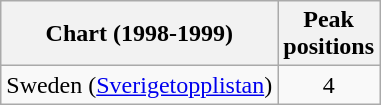<table class="wikitable plainrowheaders" style="text-align:center">
<tr>
<th scope="col">Chart (1998-1999)</th>
<th scope="col">Peak<br>positions</th>
</tr>
<tr>
<td>Sweden (<a href='#'>Sverigetopplistan</a>)</td>
<td>4</td>
</tr>
</table>
